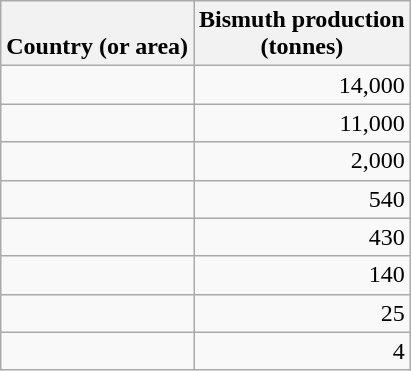<table class="wikitable sortable static-row-numbers" style="text-align:right;">
<tr class="static-row-header" style="text-align:center;vertical-align:bottom;">
<th>Country (or area)</th>
<th>Bismuth production<br>(tonnes)</th>
</tr>
<tr>
<td style=text-align:left></td>
<td>14,000</td>
</tr>
<tr>
<td></td>
<td>11,000</td>
</tr>
<tr>
<td></td>
<td>2,000</td>
</tr>
<tr>
<td></td>
<td>540</td>
</tr>
<tr>
<td></td>
<td>430</td>
</tr>
<tr>
<td></td>
<td>140</td>
</tr>
<tr>
<td></td>
<td>25</td>
</tr>
<tr>
<td></td>
<td>4</td>
</tr>
</table>
